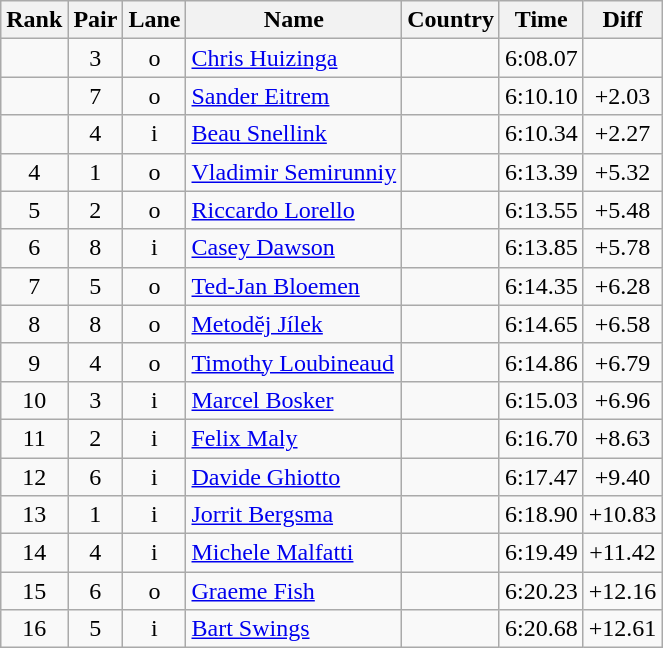<table class="wikitable sortable" style="text-align:center">
<tr>
<th>Rank</th>
<th>Pair</th>
<th>Lane</th>
<th>Name</th>
<th>Country</th>
<th>Time</th>
<th>Diff</th>
</tr>
<tr>
<td></td>
<td>3</td>
<td>o</td>
<td align=left><a href='#'>Chris Huizinga</a></td>
<td align=left></td>
<td>6:08.07</td>
<td></td>
</tr>
<tr>
<td></td>
<td>7</td>
<td>o</td>
<td align=left><a href='#'>Sander Eitrem</a></td>
<td align=left></td>
<td>6:10.10</td>
<td>+2.03</td>
</tr>
<tr>
<td></td>
<td>4</td>
<td>i</td>
<td align=left><a href='#'>Beau Snellink</a></td>
<td align=left></td>
<td>6:10.34</td>
<td>+2.27</td>
</tr>
<tr>
<td>4</td>
<td>1</td>
<td>o</td>
<td align=left><a href='#'>Vladimir Semirunniy</a></td>
<td align=left></td>
<td>6:13.39</td>
<td>+5.32</td>
</tr>
<tr>
<td>5</td>
<td>2</td>
<td>o</td>
<td align=left><a href='#'>Riccardo Lorello</a></td>
<td align=left></td>
<td>6:13.55</td>
<td>+5.48</td>
</tr>
<tr>
<td>6</td>
<td>8</td>
<td>i</td>
<td align=left><a href='#'>Casey Dawson</a></td>
<td align=left></td>
<td>6:13.85</td>
<td>+5.78</td>
</tr>
<tr>
<td>7</td>
<td>5</td>
<td>o</td>
<td align=left><a href='#'>Ted-Jan Bloemen</a></td>
<td align=left></td>
<td>6:14.35</td>
<td>+6.28</td>
</tr>
<tr>
<td>8</td>
<td>8</td>
<td>o</td>
<td align=left><a href='#'>Metodĕj Jílek</a></td>
<td align=left></td>
<td>6:14.65</td>
<td>+6.58</td>
</tr>
<tr>
<td>9</td>
<td>4</td>
<td>o</td>
<td align=left><a href='#'>Timothy Loubineaud</a></td>
<td align=left></td>
<td>6:14.86</td>
<td>+6.79</td>
</tr>
<tr>
<td>10</td>
<td>3</td>
<td>i</td>
<td align=left><a href='#'>Marcel Bosker</a></td>
<td align=left></td>
<td>6:15.03</td>
<td>+6.96</td>
</tr>
<tr>
<td>11</td>
<td>2</td>
<td>i</td>
<td align=left><a href='#'>Felix Maly</a></td>
<td align=left></td>
<td>6:16.70</td>
<td>+8.63</td>
</tr>
<tr>
<td>12</td>
<td>6</td>
<td>i</td>
<td align=left><a href='#'>Davide Ghiotto</a></td>
<td align=left></td>
<td>6:17.47</td>
<td>+9.40</td>
</tr>
<tr>
<td>13</td>
<td>1</td>
<td>i</td>
<td align=left><a href='#'>Jorrit Bergsma</a></td>
<td align=left></td>
<td>6:18.90</td>
<td>+10.83</td>
</tr>
<tr>
<td>14</td>
<td>4</td>
<td>i</td>
<td align=left><a href='#'>Michele Malfatti</a></td>
<td align=left></td>
<td>6:19.49</td>
<td>+11.42</td>
</tr>
<tr>
<td>15</td>
<td>6</td>
<td>o</td>
<td align=left><a href='#'>Graeme Fish</a></td>
<td align=left></td>
<td>6:20.23</td>
<td>+12.16</td>
</tr>
<tr>
<td>16</td>
<td>5</td>
<td>i</td>
<td align=left><a href='#'>Bart Swings</a></td>
<td align=left></td>
<td>6:20.68</td>
<td>+12.61</td>
</tr>
</table>
